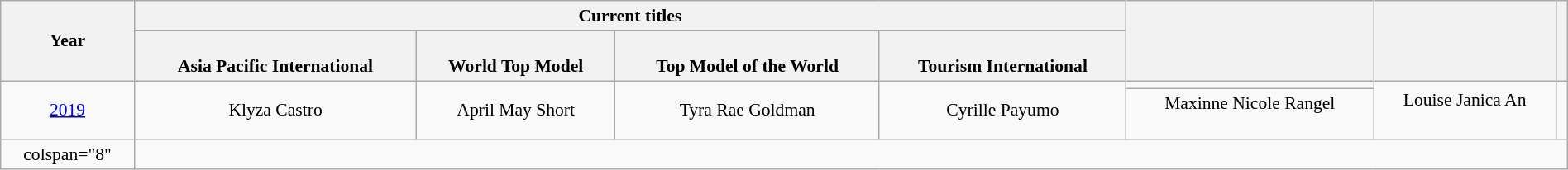<table class="wikitable" style="text-align:center; font-size:90%; line-height:17px; width:100%;">
<tr>
<th rowspan="2">Year</th>
<th colspan="4">Current titles</th>
<th rowspan="2"></th>
<th rowspan="2"></th>
<th rowspan="2"></th>
</tr>
<tr>
<th><br>Asia Pacific International</th>
<th><br>World Top Model</th>
<th><br>Top Model of the World</th>
<th><br>Tourism International</th>
</tr>
<tr>
<td rowspan="2"><a href='#'>2019</a></td>
<td rowspan="2">Klyza Castro<br></td>
<td rowspan="2">April May Short<br></td>
<td rowspan="2">Tyra Rae Goldman<br></td>
<td rowspan="2">Cyrille Payumo<br></td>
<td></td>
<td rowspan="2">Louise Janica An<br><br></td>
<td rowspan="2"></td>
</tr>
<tr>
<td>Maxinne Nicole Rangel<br><br></td>
</tr>
<tr>
<td>colspan="8" </td>
</tr>
</table>
